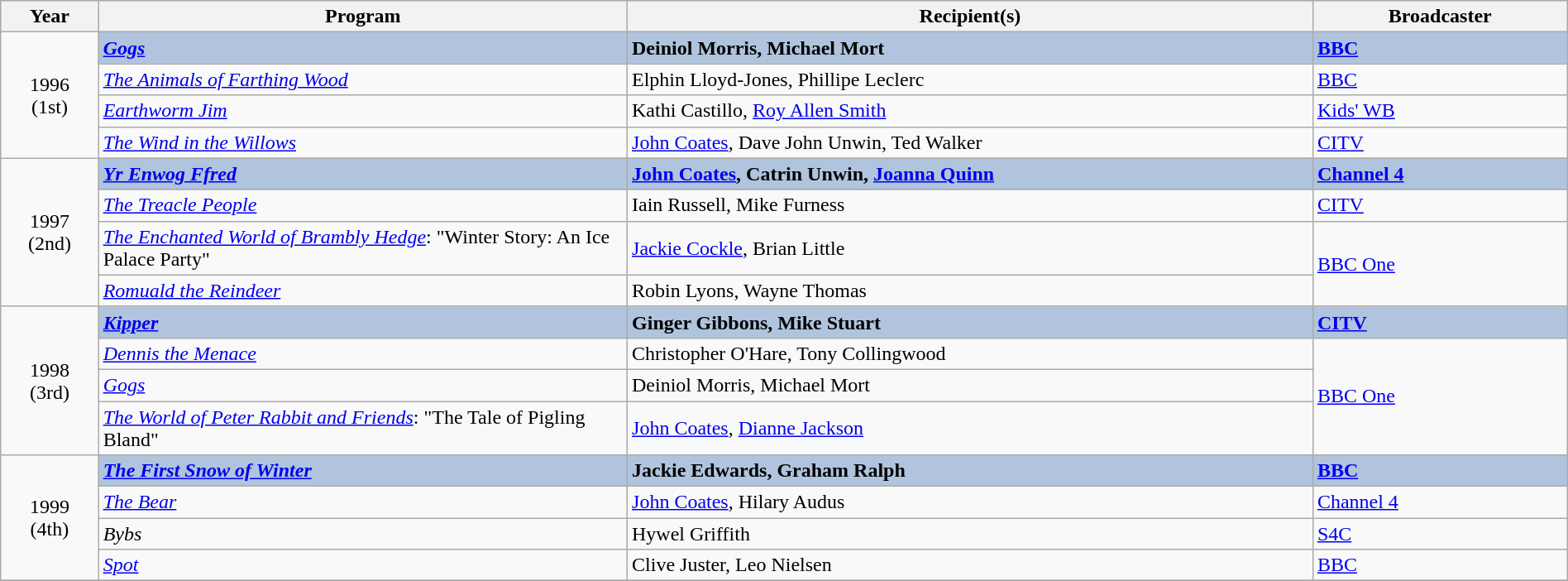<table class="wikitable" style="width:100%">
<tr bgcolor="#CCCCCC" align="center">
<th width="5%">Year</th>
<th width="27%">Program</th>
<th width="35%">Recipient(s)</th>
<th width="13%">Broadcaster</th>
</tr>
<tr>
<td rowspan="4" style="text-align:center;">1996<br>(1st)<br></td>
<td style="background:#B0C4DE;"><strong><em><a href='#'>Gogs</a></em></strong></td>
<td style="background:#B0C4DE;"><strong>Deiniol Morris, Michael Mort</strong></td>
<td style="background:#B0C4DE;"><strong><a href='#'>BBC</a></strong></td>
</tr>
<tr>
<td><em><a href='#'>The Animals of Farthing Wood</a></em></td>
<td>Elphin Lloyd-Jones, Phillipe Leclerc</td>
<td><a href='#'>BBC</a></td>
</tr>
<tr>
<td><em><a href='#'>Earthworm Jim</a></em></td>
<td>Kathi Castillo, <a href='#'>Roy Allen Smith</a></td>
<td><a href='#'>Kids' WB</a></td>
</tr>
<tr>
<td><em><a href='#'>The Wind in the Willows</a></em></td>
<td><a href='#'>John Coates</a>, Dave John Unwin, Ted Walker</td>
<td><a href='#'>CITV</a></td>
</tr>
<tr>
<td rowspan="4" style="text-align:center;">1997<br>(2nd)<br></td>
<td style="background:#B0C4DE;"><strong><em><a href='#'>Yr Enwog Ffred</a></em></strong></td>
<td style="background:#B0C4DE;"><strong><a href='#'>John Coates</a>, Catrin Unwin, <a href='#'>Joanna Quinn</a></strong></td>
<td style="background:#B0C4DE;"><strong><a href='#'>Channel 4</a></strong></td>
</tr>
<tr>
<td><em><a href='#'>The Treacle People</a></em></td>
<td>Iain Russell, Mike Furness</td>
<td><a href='#'>CITV</a></td>
</tr>
<tr>
<td><em><a href='#'>The Enchanted World of Brambly Hedge</a></em>: "Winter Story: An Ice Palace Party"</td>
<td><a href='#'>Jackie Cockle</a>, Brian Little</td>
<td rowspan="2"><a href='#'>BBC One</a></td>
</tr>
<tr>
<td><em><a href='#'>Romuald the Reindeer</a></em></td>
<td>Robin Lyons, Wayne Thomas</td>
</tr>
<tr>
<td rowspan="4" style="text-align:center;">1998<br>(3rd)<br></td>
<td style="background:#B0C4DE;"><strong><em><a href='#'>Kipper</a></em></strong></td>
<td style="background:#B0C4DE;"><strong>Ginger Gibbons, Mike Stuart</strong></td>
<td style="background:#B0C4DE;"><strong><a href='#'>CITV</a></strong></td>
</tr>
<tr>
<td><em><a href='#'>Dennis the Menace</a></em></td>
<td>Christopher O'Hare, Tony Collingwood</td>
<td rowspan="3"><a href='#'>BBC One</a></td>
</tr>
<tr>
<td><em><a href='#'>Gogs</a></em></td>
<td>Deiniol Morris, Michael Mort</td>
</tr>
<tr>
<td><em><a href='#'>The World of Peter Rabbit and Friends</a></em>: "The Tale of Pigling Bland"</td>
<td><a href='#'>John Coates</a>, <a href='#'>Dianne Jackson</a></td>
</tr>
<tr>
<td rowspan="4" style="text-align:center;">1999<br>(4th)<br></td>
<td style="background:#B0C4DE;"><strong><em><a href='#'>The First Snow of Winter</a></em></strong></td>
<td style="background:#B0C4DE;"><strong>Jackie Edwards, Graham Ralph</strong></td>
<td style="background:#B0C4DE;"><strong><a href='#'>BBC</a></strong></td>
</tr>
<tr>
<td><em><a href='#'>The Bear</a></em></td>
<td><a href='#'>John Coates</a>, Hilary Audus</td>
<td><a href='#'>Channel 4</a></td>
</tr>
<tr>
<td><em>Bybs</em></td>
<td>Hywel Griffith</td>
<td><a href='#'>S4C</a></td>
</tr>
<tr>
<td><em><a href='#'>Spot</a></em></td>
<td>Clive Juster, Leo Nielsen</td>
<td><a href='#'>BBC</a></td>
</tr>
<tr>
</tr>
</table>
